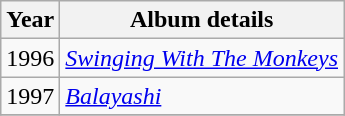<table class="wikitable">
<tr>
<th>Year</th>
<th>Album details</th>
</tr>
<tr>
<td>1996</td>
<td><em><a href='#'>Swinging With The Monkeys</a></em></td>
</tr>
<tr>
<td>1997</td>
<td><em><a href='#'>Balayashi</a></em></td>
</tr>
<tr>
</tr>
</table>
